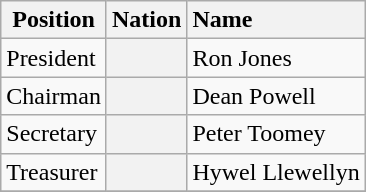<table class=wikitable>
<tr>
<th>Position</th>
<th style="text-align:left">Nation</th>
<th style="text-align:left">Name</th>
</tr>
<tr>
<td>President</td>
<th></th>
<td>Ron Jones</td>
</tr>
<tr>
<td>Chairman</td>
<th></th>
<td>Dean Powell</td>
</tr>
<tr>
<td>Secretary</td>
<th></th>
<td>Peter Toomey</td>
</tr>
<tr>
<td>Treasurer</td>
<th></th>
<td>Hywel Llewellyn</td>
</tr>
<tr>
</tr>
</table>
